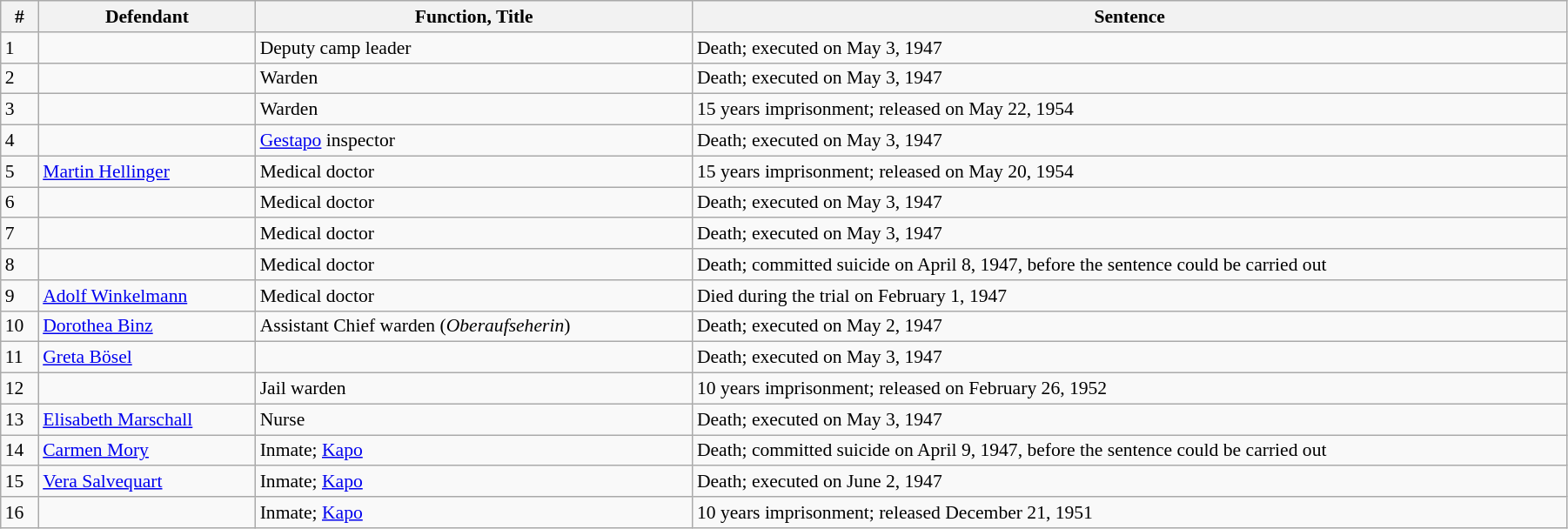<table class="wikitable" width="95%" style="font-size: 90%; border-spacing:10px 0px;">
<tr>
<th>#</th>
<th align="left">Defendant</th>
<th align="left">Function, Title</th>
<th align="left">Sentence</th>
</tr>
<tr>
<td>1</td>
<td></td>
<td>Deputy camp leader</td>
<td>Death; executed on May 3, 1947</td>
</tr>
<tr>
<td>2</td>
<td></td>
<td>Warden</td>
<td>Death; executed on May 3, 1947</td>
</tr>
<tr>
<td>3</td>
<td></td>
<td>Warden</td>
<td>15 years imprisonment; released on May 22, 1954</td>
</tr>
<tr>
<td>4</td>
<td></td>
<td><a href='#'>Gestapo</a> inspector</td>
<td>Death; executed on May 3, 1947</td>
</tr>
<tr>
<td>5</td>
<td><a href='#'>Martin Hellinger</a></td>
<td>Medical doctor</td>
<td>15 years imprisonment; released on May 20, 1954</td>
</tr>
<tr>
<td>6</td>
<td></td>
<td>Medical doctor</td>
<td>Death; executed on May 3, 1947</td>
</tr>
<tr>
<td>7</td>
<td></td>
<td>Medical doctor</td>
<td>Death; executed on May 3, 1947</td>
</tr>
<tr>
<td>8</td>
<td></td>
<td>Medical doctor</td>
<td>Death; committed suicide on April 8, 1947, before the sentence could be carried out</td>
</tr>
<tr>
<td>9</td>
<td><a href='#'>Adolf Winkelmann</a></td>
<td>Medical doctor</td>
<td>Died during the trial on February 1, 1947</td>
</tr>
<tr>
<td>10</td>
<td><a href='#'>Dorothea Binz</a></td>
<td>Assistant Chief warden (<em>Oberaufseherin</em>)</td>
<td>Death; executed on May 2, 1947</td>
</tr>
<tr>
<td>11</td>
<td><a href='#'>Greta Bösel</a></td>
<td></td>
<td>Death; executed on May 3, 1947</td>
</tr>
<tr>
<td>12</td>
<td></td>
<td>Jail warden</td>
<td>10 years imprisonment; released on February 26, 1952</td>
</tr>
<tr>
<td>13</td>
<td><a href='#'>Elisabeth Marschall</a></td>
<td>Nurse</td>
<td>Death; executed on May 3, 1947</td>
</tr>
<tr>
<td>14</td>
<td><a href='#'>Carmen Mory</a></td>
<td>Inmate; <a href='#'>Kapo</a></td>
<td>Death; committed suicide on April 9, 1947, before the sentence could be carried out</td>
</tr>
<tr>
<td>15</td>
<td><a href='#'>Vera Salvequart</a></td>
<td>Inmate; <a href='#'>Kapo</a></td>
<td>Death; executed on June 2, 1947</td>
</tr>
<tr>
<td>16</td>
<td></td>
<td>Inmate; <a href='#'>Kapo</a></td>
<td>10 years imprisonment; released December 21, 1951</td>
</tr>
</table>
